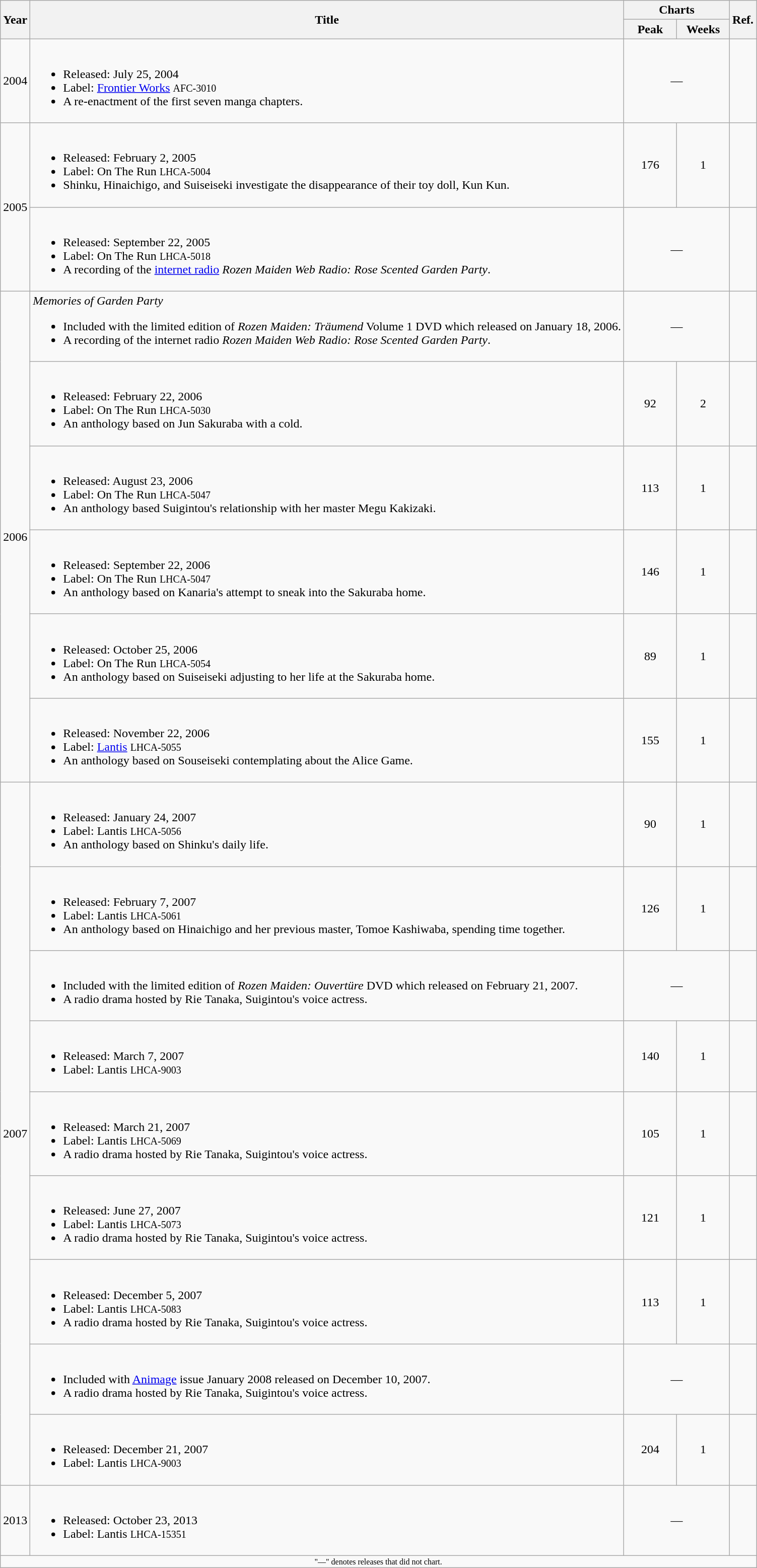<table class="wikitable">
<tr>
<th rowspan="2">Year</th>
<th rowspan="2">Title</th>
<th colspan="2">Charts</th>
<th rowspan="2">Ref.</th>
</tr>
<tr>
<th width="7%">Peak</th>
<th width="7%">Weeks</th>
</tr>
<tr>
<td align="center">2004</td>
<td align="left"><br><ul><li>Released: July 25, 2004</li><li>Label: <a href='#'>Frontier Works</a> <small>AFC-3010</small></li><li>A re-enactment of the first seven manga chapters.</li></ul></td>
<td align="center" colspan="2">—</td>
<td align="center"></td>
</tr>
<tr>
<td align="center" rowspan="2">2005</td>
<td align="left"><br><ul><li>Released: February 2, 2005</li><li>Label: On The Run <small>LHCA-5004</small></li><li>Shinku, Hinaichigo, and Suiseiseki investigate the disappearance of their toy doll, Kun Kun.</li></ul></td>
<td align="center">176</td>
<td align="center">1</td>
<td align="center"></td>
</tr>
<tr>
<td align="left"><br><ul><li>Released: September 22, 2005</li><li>Label: On The Run <small>LHCA-5018</small></li><li>A recording of the <a href='#'>internet radio</a> <em>Rozen Maiden Web Radio: Rose Scented Garden Party</em>.</li></ul></td>
<td align="center" colspan="2">—</td>
<td align="center"></td>
</tr>
<tr>
<td align="center" rowspan="6">2006</td>
<td align="left"><em>Memories of Garden Party</em><br><ul><li>Included with the limited edition of <em>Rozen Maiden: Träumend</em> Volume 1 DVD which released on January 18, 2006.</li><li>A recording of the internet radio <em>Rozen Maiden Web Radio: Rose Scented Garden Party</em>.</li></ul></td>
<td align="center" colspan="2">—</td>
<td align="center"></td>
</tr>
<tr>
<td align="left"><br><ul><li>Released: February 22, 2006</li><li>Label: On The Run <small>LHCA-5030</small></li><li>An anthology based on Jun Sakuraba with a cold.</li></ul></td>
<td align="center">92</td>
<td align="center">2</td>
<td align="center"></td>
</tr>
<tr>
<td align="left"><br><ul><li>Released: August 23, 2006</li><li>Label: On The Run <small>LHCA-5047</small></li><li>An anthology based Suigintou's relationship with her master Megu Kakizaki.</li></ul></td>
<td align="center">113</td>
<td align="center">1</td>
<td align="center"></td>
</tr>
<tr>
<td align="left"><br><ul><li>Released: September 22, 2006</li><li>Label: On The Run <small>LHCA-5047</small></li><li>An anthology based on Kanaria's attempt to sneak into the Sakuraba home.</li></ul></td>
<td align="center">146</td>
<td align="center">1</td>
<td align="center"></td>
</tr>
<tr>
<td align="left"><br><ul><li>Released: October 25, 2006</li><li>Label: On The Run <small>LHCA-5054</small></li><li>An anthology based on Suiseiseki adjusting to her life at the Sakuraba home.</li></ul></td>
<td align="center">89</td>
<td align="center">1</td>
<td align="center"></td>
</tr>
<tr>
<td align="left"><br><ul><li>Released: November 22, 2006</li><li>Label: <a href='#'>Lantis</a> <small>LHCA-5055</small></li><li>An anthology based on Souseiseki contemplating about the Alice Game.</li></ul></td>
<td align="center">155</td>
<td align="center">1</td>
<td align="center"></td>
</tr>
<tr>
<td align="center" rowspan="9">2007</td>
<td align="left"><br><ul><li>Released: January 24, 2007</li><li>Label: Lantis <small>LHCA-5056</small></li><li>An anthology based on Shinku's daily life.</li></ul></td>
<td align="center">90</td>
<td align="center">1</td>
<td align="center"></td>
</tr>
<tr>
<td align="left"><br><ul><li>Released: February 7, 2007</li><li>Label: Lantis <small>LHCA-5061</small></li><li>An anthology based on Hinaichigo and her previous master, Tomoe Kashiwaba, spending time together.</li></ul></td>
<td align="center">126</td>
<td align="center">1</td>
<td align="center"></td>
</tr>
<tr>
<td align="left"><br><ul><li>Included with the limited edition of <em>Rozen Maiden: Ouvertüre</em> DVD which released on February 21, 2007.</li><li>A radio drama hosted by Rie Tanaka, Suigintou's voice actress.</li></ul></td>
<td align="center" colspan="2">—</td>
<td align="center"></td>
</tr>
<tr>
<td align="left"><br><ul><li>Released: March 7, 2007</li><li>Label: Lantis <small>LHCA-9003</small></li></ul></td>
<td align="center">140</td>
<td align="center">1</td>
<td align="center"></td>
</tr>
<tr>
<td align="left"><br><ul><li>Released: March 21, 2007</li><li>Label: Lantis <small>LHCA-5069</small></li><li>A radio drama hosted by Rie Tanaka, Suigintou's voice actress.</li></ul></td>
<td align="center">105</td>
<td align="center">1</td>
<td align="center"></td>
</tr>
<tr>
<td align="left"><br><ul><li>Released: June 27, 2007</li><li>Label: Lantis <small>LHCA-5073</small></li><li>A radio drama hosted by Rie Tanaka, Suigintou's voice actress.</li></ul></td>
<td align="center">121</td>
<td align="center">1</td>
<td align="center"></td>
</tr>
<tr>
<td align="left"><br><ul><li>Released: December 5, 2007</li><li>Label: Lantis <small>LHCA-5083</small></li><li>A radio drama hosted by Rie Tanaka, Suigintou's voice actress.</li></ul></td>
<td align="center">113</td>
<td align="center">1</td>
<td align="center"></td>
</tr>
<tr>
<td align="left"><br><ul><li>Included with <a href='#'>Animage</a> issue January 2008 released on December 10, 2007.</li><li>A radio drama hosted by Rie Tanaka, Suigintou's voice actress.</li></ul></td>
<td align="center" colspan="2">—</td>
<td align="center"></td>
</tr>
<tr>
<td align="left"><br><ul><li>Released: December 21, 2007</li><li>Label: Lantis <small>LHCA-9003</small></li></ul></td>
<td align="center">204</td>
<td align="center">1</td>
<td align="center"></td>
</tr>
<tr>
<td align="center">2013</td>
<td align="left"><br><ul><li>Released: October 23, 2013</li><li>Label: Lantis <small>LHCA-15351</small></li></ul></td>
<td align="center" colspan="2">—</td>
<td align="center"></td>
</tr>
<tr>
<td align="center" colspan="5" style="font-size: 8pt">"—" denotes releases that did not chart.</td>
</tr>
</table>
